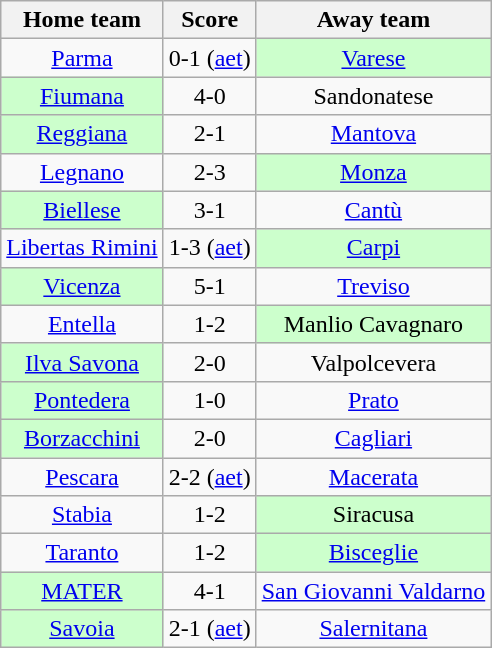<table class="wikitable" style="text-align: center">
<tr>
<th>Home team</th>
<th>Score</th>
<th>Away team</th>
</tr>
<tr>
<td><a href='#'>Parma</a></td>
<td>0-1 (<a href='#'>aet</a>)</td>
<td bgcolor="ccffcc"><a href='#'>Varese</a></td>
</tr>
<tr>
<td bgcolor="ccffcc"><a href='#'>Fiumana</a></td>
<td>4-0</td>
<td>Sandonatese</td>
</tr>
<tr>
<td bgcolor="ccffcc"><a href='#'>Reggiana</a></td>
<td>2-1</td>
<td><a href='#'>Mantova</a></td>
</tr>
<tr>
<td><a href='#'>Legnano</a></td>
<td>2-3</td>
<td bgcolor="ccffcc"><a href='#'>Monza</a></td>
</tr>
<tr>
<td bgcolor="ccffcc"><a href='#'>Biellese</a></td>
<td>3-1</td>
<td><a href='#'>Cantù</a></td>
</tr>
<tr>
<td><a href='#'>Libertas Rimini</a></td>
<td>1-3 (<a href='#'>aet</a>)</td>
<td bgcolor="ccffcc"><a href='#'>Carpi</a></td>
</tr>
<tr>
<td bgcolor="ccffcc"><a href='#'>Vicenza</a></td>
<td>5-1</td>
<td><a href='#'>Treviso</a></td>
</tr>
<tr>
<td><a href='#'>Entella</a></td>
<td>1-2</td>
<td bgcolor="ccffcc">Manlio Cavagnaro</td>
</tr>
<tr>
<td bgcolor="ccffcc"><a href='#'>Ilva Savona</a></td>
<td>2-0</td>
<td>Valpolcevera</td>
</tr>
<tr>
<td bgcolor="ccffcc"><a href='#'>Pontedera</a></td>
<td>1-0</td>
<td><a href='#'>Prato</a></td>
</tr>
<tr>
<td bgcolor="ccffcc"><a href='#'>Borzacchini</a></td>
<td>2-0 </td>
<td><a href='#'>Cagliari</a></td>
</tr>
<tr>
<td><a href='#'>Pescara</a></td>
<td>2-2 (<a href='#'>aet</a>)</td>
<td><a href='#'>Macerata</a></td>
</tr>
<tr>
<td><a href='#'>Stabia</a></td>
<td>1-2</td>
<td bgcolor="ccffcc">Siracusa</td>
</tr>
<tr>
<td><a href='#'>Taranto</a></td>
<td>1-2</td>
<td bgcolor="ccffcc"><a href='#'>Bisceglie</a></td>
</tr>
<tr>
<td bgcolor="ccffcc"><a href='#'>MATER</a></td>
<td>4-1</td>
<td><a href='#'>San Giovanni Valdarno</a></td>
</tr>
<tr>
<td bgcolor="ccffcc"><a href='#'>Savoia</a></td>
<td>2-1 (<a href='#'>aet</a>)</td>
<td><a href='#'>Salernitana</a></td>
</tr>
</table>
